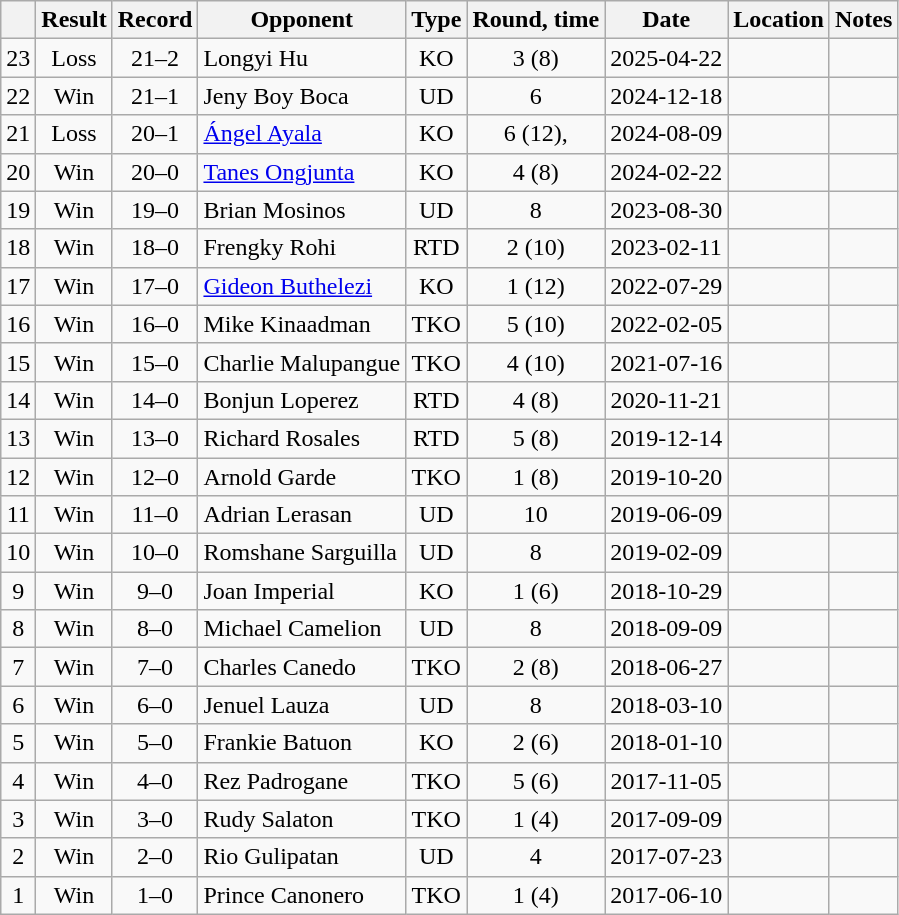<table class=wikitable style=text-align:center>
<tr>
<th></th>
<th>Result</th>
<th>Record</th>
<th>Opponent</th>
<th>Type</th>
<th>Round, time</th>
<th>Date</th>
<th>Location</th>
<th>Notes</th>
</tr>
<tr>
<td>23</td>
<td>Loss</td>
<td>21–2</td>
<td align=left>Longyi Hu</td>
<td>KO</td>
<td>3 (8)</td>
<td>2025-04-22</td>
<td align=left></td>
<td></td>
</tr>
<tr>
<td>22</td>
<td>Win</td>
<td>21–1</td>
<td align=left>Jeny Boy Boca</td>
<td>UD</td>
<td>6</td>
<td>2024-12-18</td>
<td align=left></td>
<td></td>
</tr>
<tr>
<td>21</td>
<td>Loss</td>
<td>20–1</td>
<td align=left><a href='#'>Ángel Ayala</a></td>
<td>KO</td>
<td>6 (12), </td>
<td>2024-08-09</td>
<td align=left></td>
<td align=left></td>
</tr>
<tr>
<td>20</td>
<td>Win</td>
<td>20–0</td>
<td align=left><a href='#'>Tanes Ongjunta</a></td>
<td>KO</td>
<td>4 (8)</td>
<td>2024-02-22</td>
<td align=left></td>
<td align=left></td>
</tr>
<tr>
<td>19</td>
<td>Win</td>
<td>19–0</td>
<td align=left>Brian Mosinos</td>
<td>UD</td>
<td>8</td>
<td>2023-08-30</td>
<td align=left></td>
<td align=left></td>
</tr>
<tr>
<td>18</td>
<td>Win</td>
<td>18–0</td>
<td align=left>Frengky Rohi</td>
<td>RTD</td>
<td>2 (10)</td>
<td>2023-02-11</td>
<td align=left></td>
<td align=left></td>
</tr>
<tr>
<td>17</td>
<td>Win</td>
<td>17–0</td>
<td align=left><a href='#'>Gideon Buthelezi</a></td>
<td>KO</td>
<td>1 (12)</td>
<td>2022-07-29</td>
<td align=left></td>
<td align=left></td>
</tr>
<tr>
<td>16</td>
<td>Win</td>
<td>16–0</td>
<td align=left>Mike Kinaadman</td>
<td>TKO</td>
<td>5 (10)</td>
<td>2022-02-05</td>
<td align=left></td>
<td align=left></td>
</tr>
<tr>
<td>15</td>
<td>Win</td>
<td>15–0</td>
<td align=left>Charlie Malupangue</td>
<td>TKO</td>
<td>4 (10)</td>
<td>2021-07-16</td>
<td align=left></td>
<td align=left></td>
</tr>
<tr>
<td>14</td>
<td>Win</td>
<td>14–0</td>
<td align=left>Bonjun Loperez</td>
<td>RTD</td>
<td>4 (8)</td>
<td>2020-11-21</td>
<td align=left></td>
<td align=left></td>
</tr>
<tr>
<td>13</td>
<td>Win</td>
<td>13–0</td>
<td align=left>Richard Rosales</td>
<td>RTD</td>
<td>5 (8)</td>
<td>2019-12-14</td>
<td align=left></td>
<td align=left></td>
</tr>
<tr>
<td>12</td>
<td>Win</td>
<td>12–0</td>
<td align=left>Arnold Garde</td>
<td>TKO</td>
<td>1 (8)</td>
<td>2019-10-20</td>
<td align=left></td>
<td align=left></td>
</tr>
<tr>
<td>11</td>
<td>Win</td>
<td>11–0</td>
<td align=left>Adrian Lerasan</td>
<td>UD</td>
<td>10</td>
<td>2019-06-09</td>
<td align=left></td>
<td align=left></td>
</tr>
<tr>
<td>10</td>
<td>Win</td>
<td>10–0</td>
<td align=left>Romshane Sarguilla</td>
<td>UD</td>
<td>8</td>
<td>2019-02-09</td>
<td align=left></td>
<td align=left></td>
</tr>
<tr>
<td>9</td>
<td>Win</td>
<td>9–0</td>
<td align=left>Joan Imperial</td>
<td>KO</td>
<td>1 (6)</td>
<td>2018-10-29</td>
<td align=left></td>
<td align=left></td>
</tr>
<tr>
<td>8</td>
<td>Win</td>
<td>8–0</td>
<td align=left>Michael Camelion</td>
<td>UD</td>
<td>8</td>
<td>2018-09-09</td>
<td align=left></td>
<td align=left></td>
</tr>
<tr>
<td>7</td>
<td>Win</td>
<td>7–0</td>
<td align=left>Charles Canedo</td>
<td>TKO</td>
<td>2 (8)</td>
<td>2018-06-27</td>
<td align=left></td>
<td align=left></td>
</tr>
<tr>
<td>6</td>
<td>Win</td>
<td>6–0</td>
<td align=left>Jenuel Lauza</td>
<td>UD</td>
<td>8</td>
<td>2018-03-10</td>
<td align=left></td>
<td align=left></td>
</tr>
<tr>
<td>5</td>
<td>Win</td>
<td>5–0</td>
<td align=left>Frankie Batuon</td>
<td>KO</td>
<td>2 (6)</td>
<td>2018-01-10</td>
<td align=left></td>
<td align=left></td>
</tr>
<tr>
<td>4</td>
<td>Win</td>
<td>4–0</td>
<td align=left>Rez Padrogane</td>
<td>TKO</td>
<td>5 (6)</td>
<td>2017-11-05</td>
<td align=left></td>
<td align=left></td>
</tr>
<tr>
<td>3</td>
<td>Win</td>
<td>3–0</td>
<td align=left>Rudy Salaton</td>
<td>TKO</td>
<td>1 (4)</td>
<td>2017-09-09</td>
<td align=left></td>
<td align=left></td>
</tr>
<tr>
<td>2</td>
<td>Win</td>
<td>2–0</td>
<td align=left>Rio Gulipatan</td>
<td>UD</td>
<td>4</td>
<td>2017-07-23</td>
<td align=left></td>
<td align=left></td>
</tr>
<tr>
<td>1</td>
<td>Win</td>
<td>1–0</td>
<td align=left>Prince Canonero</td>
<td>TKO</td>
<td>1 (4)</td>
<td>2017-06-10</td>
<td align=left></td>
<td align=left></td>
</tr>
</table>
